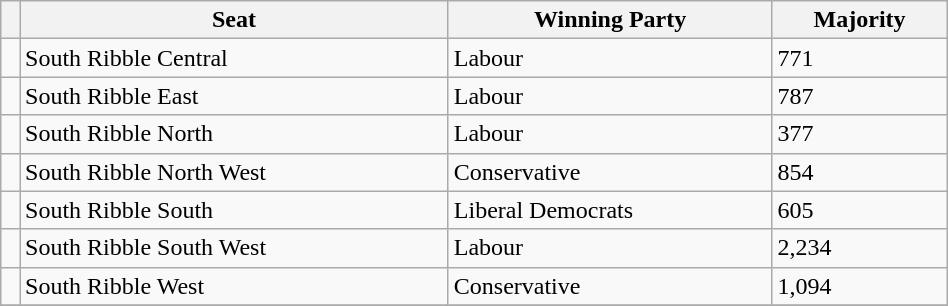<table class="wikitable" style="right; width:50%">
<tr>
<th></th>
<th>Seat</th>
<th>Winning Party</th>
<th>Majority</th>
</tr>
<tr>
<td></td>
<td>South Ribble Central</td>
<td>Labour</td>
<td>771</td>
</tr>
<tr>
<td></td>
<td>South Ribble East</td>
<td>Labour</td>
<td>787</td>
</tr>
<tr>
<td></td>
<td>South Ribble North</td>
<td>Labour</td>
<td>377</td>
</tr>
<tr>
<td></td>
<td>South Ribble North West</td>
<td>Conservative</td>
<td>854</td>
</tr>
<tr>
<td></td>
<td>South Ribble South</td>
<td>Liberal Democrats</td>
<td>605</td>
</tr>
<tr>
<td></td>
<td>South Ribble South West</td>
<td>Labour</td>
<td>2,234</td>
</tr>
<tr>
<td></td>
<td>South Ribble West</td>
<td>Conservative</td>
<td>1,094</td>
</tr>
<tr>
</tr>
</table>
